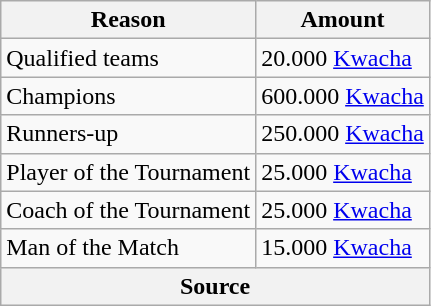<table class="wikitable">
<tr>
<th>Reason</th>
<th>Amount</th>
</tr>
<tr>
<td>Qualified teams</td>
<td>20.000 <a href='#'>Kwacha</a></td>
</tr>
<tr>
<td>Champions</td>
<td>600.000 <a href='#'>Kwacha</a></td>
</tr>
<tr>
<td>Runners-up</td>
<td>250.000 <a href='#'>Kwacha</a></td>
</tr>
<tr>
<td>Player of the Tournament</td>
<td>25.000 <a href='#'>Kwacha</a></td>
</tr>
<tr>
<td>Coach of the Tournament</td>
<td>25.000 <a href='#'>Kwacha</a></td>
</tr>
<tr>
<td>Man of the Match</td>
<td>15.000 <a href='#'>Kwacha</a></td>
</tr>
<tr>
<th colspan=2>Source</th>
</tr>
</table>
